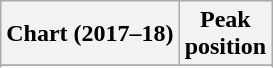<table class="wikitable plainrowheaders" style="text-align:center">
<tr>
<th scope="col">Chart (2017–18)</th>
<th scope="col">Peak<br> position</th>
</tr>
<tr>
</tr>
<tr>
</tr>
<tr>
</tr>
</table>
